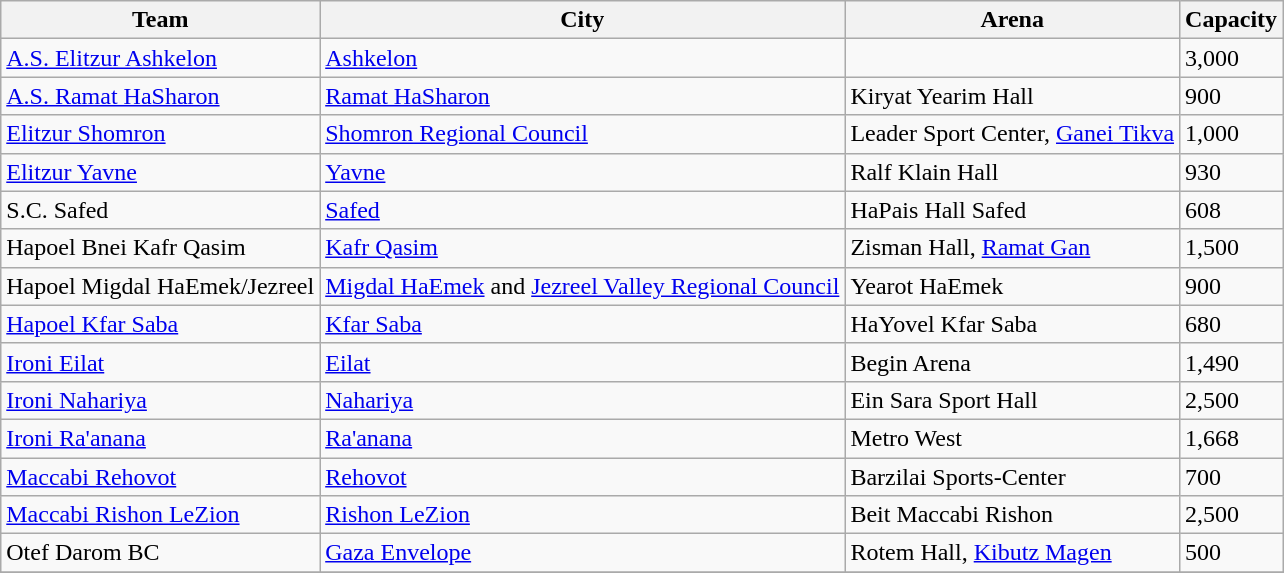<table class="wikitable sortable" border="1">
<tr>
<th>Team</th>
<th>City</th>
<th>Arena</th>
<th>Capacity</th>
</tr>
<tr>
<td><a href='#'>A.S. Elitzur Ashkelon</a></td>
<td><a href='#'>Ashkelon</a></td>
<td></td>
<td>3,000</td>
</tr>
<tr>
<td><a href='#'>A.S. Ramat HaSharon</a></td>
<td><a href='#'>Ramat HaSharon</a></td>
<td>Kiryat Yearim Hall</td>
<td>900</td>
</tr>
<tr>
<td><a href='#'>Elitzur Shomron</a></td>
<td><a href='#'>Shomron Regional Council</a></td>
<td>Leader Sport Center, <a href='#'>Ganei Tikva</a></td>
<td>1,000</td>
</tr>
<tr>
<td><a href='#'>Elitzur Yavne</a></td>
<td><a href='#'>Yavne</a></td>
<td>Ralf Klain Hall</td>
<td>930</td>
</tr>
<tr>
<td>S.C. Safed</td>
<td><a href='#'>Safed</a></td>
<td>HaPais Hall Safed</td>
<td>608</td>
</tr>
<tr>
<td>Hapoel Bnei Kafr Qasim</td>
<td><a href='#'>Kafr Qasim</a></td>
<td>Zisman Hall, <a href='#'>Ramat Gan</a></td>
<td>1,500</td>
</tr>
<tr>
<td>Hapoel Migdal HaEmek/Jezreel</td>
<td><a href='#'>Migdal HaEmek</a> and <a href='#'>Jezreel Valley Regional Council</a></td>
<td>Yearot HaEmek</td>
<td>900</td>
</tr>
<tr>
<td><a href='#'>Hapoel Kfar Saba</a></td>
<td><a href='#'>Kfar Saba</a></td>
<td>HaYovel Kfar Saba</td>
<td>680</td>
</tr>
<tr>
<td><a href='#'>Ironi Eilat</a></td>
<td><a href='#'>Eilat</a></td>
<td>Begin Arena</td>
<td>1,490</td>
</tr>
<tr>
<td><a href='#'>Ironi Nahariya</a></td>
<td><a href='#'>Nahariya</a></td>
<td>Ein Sara Sport Hall</td>
<td>2,500</td>
</tr>
<tr>
<td><a href='#'>Ironi Ra'anana</a></td>
<td><a href='#'>Ra'anana</a></td>
<td>Metro West</td>
<td>1,668</td>
</tr>
<tr>
<td><a href='#'>Maccabi Rehovot</a></td>
<td><a href='#'>Rehovot</a></td>
<td>Barzilai Sports-Center</td>
<td>700</td>
</tr>
<tr>
<td><a href='#'>Maccabi Rishon LeZion</a></td>
<td><a href='#'>Rishon LeZion</a></td>
<td>Beit Maccabi Rishon</td>
<td>2,500</td>
</tr>
<tr>
<td>Otef Darom BC</td>
<td><a href='#'>Gaza Envelope</a></td>
<td>Rotem Hall, <a href='#'>Kibutz Magen</a></td>
<td>500</td>
</tr>
<tr>
</tr>
</table>
